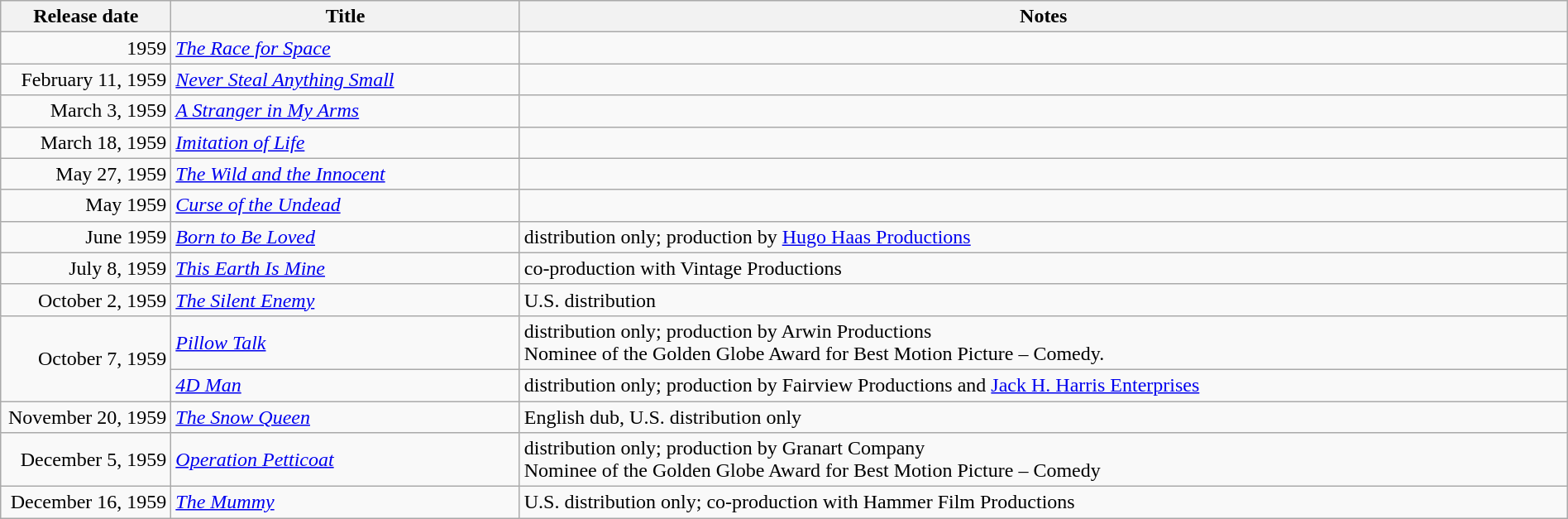<table class="wikitable sortable" style="width:100%;">
<tr>
<th scope="col" style="width:130px;">Release date</th>
<th>Title</th>
<th>Notes</th>
</tr>
<tr>
<td style="text-align:right;">1959</td>
<td><em><a href='#'>The Race for Space</a></em></td>
<td></td>
</tr>
<tr>
<td style="text-align:right;">February 11, 1959</td>
<td><em><a href='#'>Never Steal Anything Small</a></em></td>
<td></td>
</tr>
<tr>
<td style="text-align:right;">March 3, 1959</td>
<td><em><a href='#'>A Stranger in My Arms</a></em></td>
<td></td>
</tr>
<tr>
<td style="text-align:right;">March 18, 1959</td>
<td><em><a href='#'>Imitation of Life</a></em></td>
<td></td>
</tr>
<tr>
<td style="text-align:right;">May 27, 1959</td>
<td><em><a href='#'>The Wild and the Innocent</a></em></td>
<td></td>
</tr>
<tr>
<td style="text-align:right;">May 1959</td>
<td><em><a href='#'>Curse of the Undead</a></em></td>
<td></td>
</tr>
<tr>
<td style="text-align:right;">June 1959</td>
<td><em><a href='#'>Born to Be Loved</a></em></td>
<td>distribution only; production by <a href='#'>Hugo Haas Productions</a></td>
</tr>
<tr>
<td style="text-align:right;">July 8, 1959</td>
<td><em><a href='#'>This Earth Is Mine</a></em></td>
<td>co-production with Vintage Productions</td>
</tr>
<tr>
<td style="text-align:right;">October 2, 1959</td>
<td><em><a href='#'>The Silent Enemy</a></em></td>
<td>U.S. distribution</td>
</tr>
<tr>
<td style="text-align:right;" rowspan="2">October 7, 1959</td>
<td><em><a href='#'>Pillow Talk</a></em></td>
<td>distribution only; production by Arwin Productions<br>Nominee of the Golden Globe Award for Best Motion Picture – Comedy.</td>
</tr>
<tr>
<td><em><a href='#'>4D Man</a></em></td>
<td>distribution only; production by Fairview Productions and <a href='#'>Jack H. Harris Enterprises</a></td>
</tr>
<tr>
<td style="text-align:right;">November 20, 1959</td>
<td><em><a href='#'>The Snow Queen</a></em></td>
<td>English dub, U.S. distribution only</td>
</tr>
<tr>
<td style="text-align:right;">December 5, 1959</td>
<td><em><a href='#'>Operation Petticoat</a></em></td>
<td>distribution only; production by Granart Company<br>Nominee of the Golden Globe Award for Best Motion Picture – Comedy</td>
</tr>
<tr>
<td style="text-align:right;">December 16, 1959</td>
<td><em><a href='#'>The Mummy</a></em></td>
<td>U.S. distribution only; co-production with Hammer Film Productions</td>
</tr>
</table>
